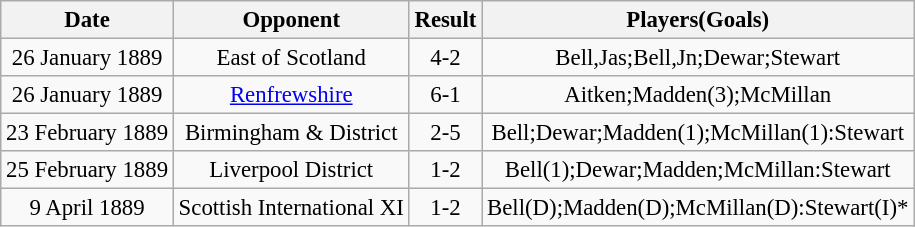<table class="wikitable sortable" style="font-size:95%; text-align:center">
<tr>
<th>Date</th>
<th>Opponent</th>
<th>Result</th>
<th>Players(Goals)</th>
</tr>
<tr>
<td>26 January 1889</td>
<td>East of Scotland</td>
<td>4-2</td>
<td>Bell,Jas;Bell,Jn;Dewar;Stewart</td>
</tr>
<tr>
<td>26 January 1889</td>
<td><a href='#'>Renfrewshire</a></td>
<td>6-1</td>
<td>Aitken;Madden(3);McMillan</td>
</tr>
<tr>
<td>23 February 1889</td>
<td>Birmingham & District</td>
<td>2-5</td>
<td>Bell;Dewar;Madden(1);McMillan(1):Stewart</td>
</tr>
<tr>
<td>25 February 1889</td>
<td>Liverpool District</td>
<td>1-2</td>
<td>Bell(1);Dewar;Madden;McMillan:Stewart</td>
</tr>
<tr>
<td>9 April 1889</td>
<td>Scottish International XI</td>
<td>1-2</td>
<td>Bell(D);Madden(D);McMillan(D):Stewart(I)*</td>
</tr>
</table>
